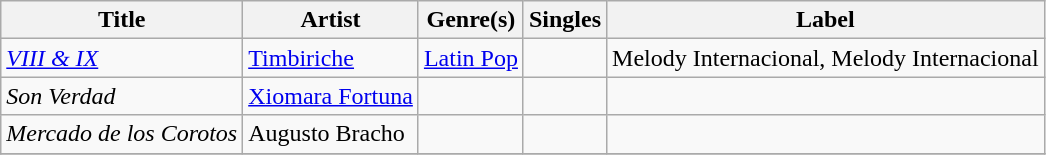<table class="wikitable sortable" style="text-align: left;">
<tr>
<th>Title</th>
<th>Artist</th>
<th>Genre(s)</th>
<th>Singles</th>
<th>Label</th>
</tr>
<tr>
<td><em><a href='#'>VIII & IX</a></em></td>
<td><a href='#'>Timbiriche</a></td>
<td><a href='#'>Latin Pop</a></td>
<td></td>
<td>Melody Internacional, Melody Internacional</td>
</tr>
<tr>
<td><em>Son Verdad</em></td>
<td><a href='#'>Xiomara Fortuna</a></td>
<td></td>
<td></td>
<td></td>
</tr>
<tr>
<td><em>Mercado de los Corotos</em></td>
<td>Augusto Bracho</td>
<td></td>
<td></td>
<td></td>
</tr>
<tr>
</tr>
</table>
